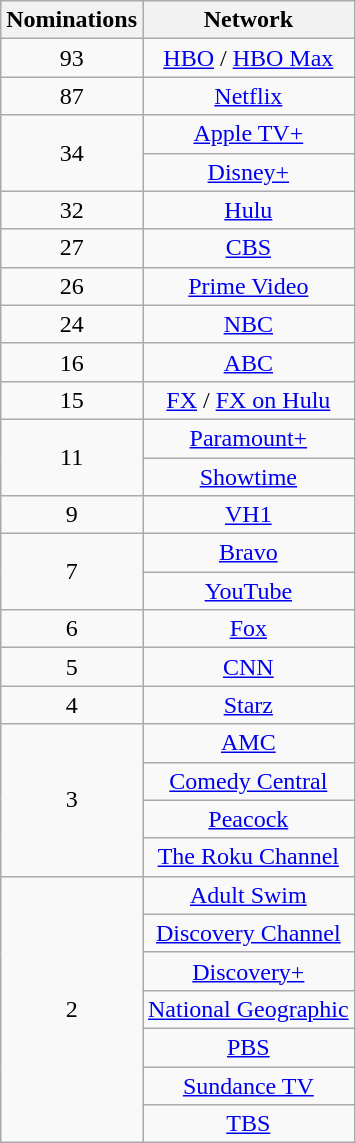<table class="wikitable sortable" style="text-align:center;">
<tr>
<th scope="col">Nominations</th>
<th scope="col">Network</th>
</tr>
<tr>
<td scope="row">93</td>
<td><a href='#'>HBO</a> / <a href='#'>HBO Max</a></td>
</tr>
<tr>
<td scope="row">87</td>
<td><a href='#'>Netflix</a></td>
</tr>
<tr>
<td scope="row" rowspan="2">34</td>
<td><a href='#'>Apple TV+</a></td>
</tr>
<tr>
<td><a href='#'>Disney+</a></td>
</tr>
<tr>
<td scope="row">32</td>
<td><a href='#'>Hulu</a></td>
</tr>
<tr>
<td scope="row">27</td>
<td><a href='#'>CBS</a></td>
</tr>
<tr>
<td scope="row">26</td>
<td><a href='#'>Prime Video</a></td>
</tr>
<tr>
<td scope="row">24</td>
<td><a href='#'>NBC</a></td>
</tr>
<tr>
<td scope="row">16</td>
<td><a href='#'>ABC</a></td>
</tr>
<tr>
<td scope="row">15</td>
<td><a href='#'>FX</a> / <a href='#'>FX on Hulu</a></td>
</tr>
<tr>
<td scope="row" rowspan="2">11</td>
<td><a href='#'>Paramount+</a></td>
</tr>
<tr>
<td><a href='#'>Showtime</a></td>
</tr>
<tr>
<td scope="row">9</td>
<td><a href='#'>VH1</a></td>
</tr>
<tr>
<td scope="row" rowspan="2">7</td>
<td><a href='#'>Bravo</a></td>
</tr>
<tr>
<td><a href='#'>YouTube</a></td>
</tr>
<tr>
<td scope="row">6</td>
<td><a href='#'>Fox</a></td>
</tr>
<tr>
<td scope="row">5</td>
<td><a href='#'>CNN</a></td>
</tr>
<tr>
<td scope="row">4</td>
<td><a href='#'>Starz</a></td>
</tr>
<tr>
<td scope="row" rowspan="4">3</td>
<td><a href='#'>AMC</a></td>
</tr>
<tr>
<td><a href='#'>Comedy Central</a></td>
</tr>
<tr>
<td><a href='#'>Peacock</a></td>
</tr>
<tr>
<td><a href='#'>The Roku Channel</a></td>
</tr>
<tr>
<td scope="row" rowspan="7">2</td>
<td><a href='#'>Adult Swim</a></td>
</tr>
<tr>
<td><a href='#'>Discovery Channel</a></td>
</tr>
<tr>
<td><a href='#'>Discovery+</a></td>
</tr>
<tr>
<td><a href='#'>National Geographic</a></td>
</tr>
<tr>
<td><a href='#'>PBS</a></td>
</tr>
<tr>
<td><a href='#'>Sundance TV</a></td>
</tr>
<tr>
<td><a href='#'>TBS</a></td>
</tr>
</table>
